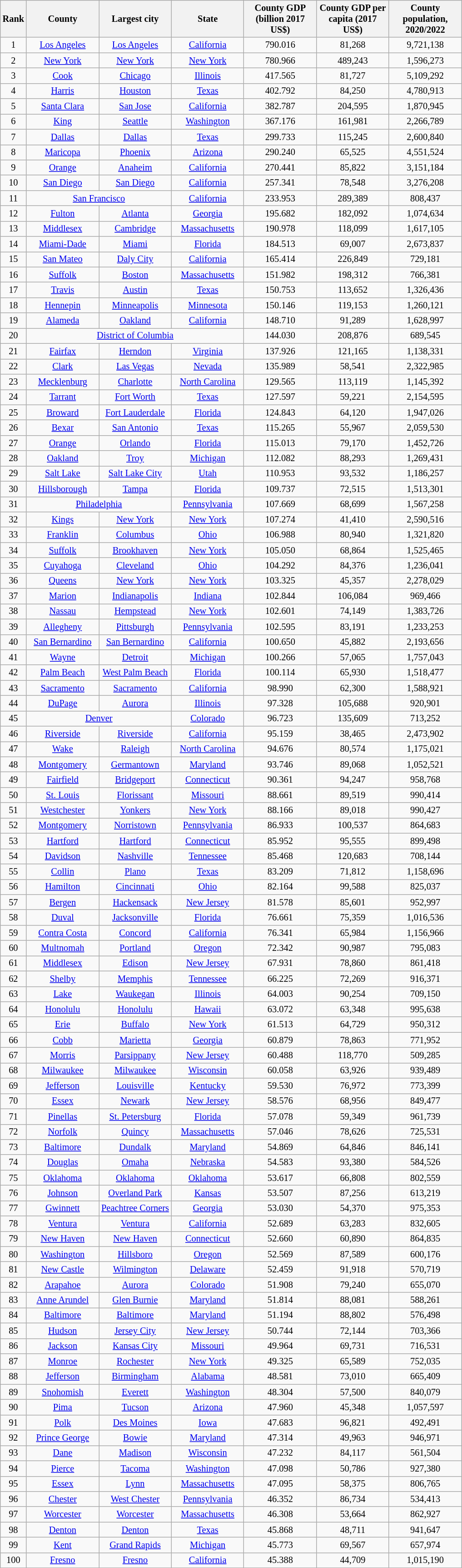<table class="sortable wikitable" style="text-align:center; font-size:85%;">
<tr>
<th style="width:20px;">Rank</th>
<th style="width:100px;">County</th>
<th style="width:100px;">Largest city</th>
<th style="width:100px;">State</th>
<th style="width:100px;">County GDP<br>(billion 2017 US$)</th>
<th style="width:100px;">County GDP per capita (2017 US$)</th>
<th ! style="width:100px;">County population, 2020/2022</th>
</tr>
<tr>
<td>1</td>
<td><a href='#'>Los Angeles</a></td>
<td><a href='#'>Los Angeles</a></td>
<td><a href='#'>California</a></td>
<td>790.016</td>
<td>81,268</td>
<td>9,721,138</td>
</tr>
<tr>
<td>2</td>
<td><a href='#'>New York</a></td>
<td><a href='#'>New York</a></td>
<td><a href='#'>New York</a></td>
<td>780.966</td>
<td>489,243</td>
<td>1,596,273</td>
</tr>
<tr>
<td>3</td>
<td><a href='#'>Cook</a></td>
<td><a href='#'>Chicago</a></td>
<td><a href='#'>Illinois</a></td>
<td>417.565</td>
<td>81,727</td>
<td>5,109,292</td>
</tr>
<tr>
<td>4</td>
<td><a href='#'>Harris</a></td>
<td><a href='#'>Houston</a></td>
<td><a href='#'>Texas</a></td>
<td>402.792</td>
<td>84,250</td>
<td>4,780,913</td>
</tr>
<tr>
<td>5</td>
<td><a href='#'>Santa Clara</a></td>
<td><a href='#'>San Jose</a></td>
<td><a href='#'>California</a></td>
<td>382.787</td>
<td>204,595</td>
<td>1,870,945</td>
</tr>
<tr>
<td>6</td>
<td><a href='#'>King</a></td>
<td><a href='#'>Seattle</a></td>
<td><a href='#'>Washington</a></td>
<td>367.176</td>
<td>161,981</td>
<td>2,266,789</td>
</tr>
<tr>
<td>7</td>
<td><a href='#'>Dallas</a></td>
<td><a href='#'>Dallas</a></td>
<td><a href='#'>Texas</a></td>
<td>299.733</td>
<td>115,245</td>
<td>2,600,840</td>
</tr>
<tr>
<td>8</td>
<td><a href='#'>Maricopa</a></td>
<td><a href='#'>Phoenix</a></td>
<td><a href='#'>Arizona</a></td>
<td>290.240</td>
<td>65,525</td>
<td>4,551,524</td>
</tr>
<tr>
<td>9</td>
<td><a href='#'>Orange</a></td>
<td><a href='#'>Anaheim</a></td>
<td><a href='#'>California</a></td>
<td>270.441</td>
<td>85,822</td>
<td>3,151,184</td>
</tr>
<tr>
<td>10</td>
<td><a href='#'>San Diego</a></td>
<td><a href='#'>San Diego</a></td>
<td><a href='#'>California</a></td>
<td>257.341</td>
<td>78,548</td>
<td>3,276,208</td>
</tr>
<tr>
<td>11</td>
<td colspan="2"><a href='#'>San Francisco</a></td>
<td><a href='#'>California</a></td>
<td>233.953</td>
<td>289,389</td>
<td>808,437</td>
</tr>
<tr>
<td>12</td>
<td><a href='#'>Fulton</a></td>
<td><a href='#'>Atlanta</a></td>
<td><a href='#'>Georgia</a></td>
<td>195.682</td>
<td>182,092</td>
<td>1,074,634</td>
</tr>
<tr>
<td>13</td>
<td><a href='#'>Middlesex</a></td>
<td><a href='#'>Cambridge</a></td>
<td><a href='#'>Massachusetts</a></td>
<td>190.978</td>
<td>118,099</td>
<td>1,617,105</td>
</tr>
<tr>
<td>14</td>
<td><a href='#'>Miami-Dade</a></td>
<td><a href='#'>Miami</a></td>
<td><a href='#'>Florida</a></td>
<td>184.513</td>
<td>69,007</td>
<td>2,673,837</td>
</tr>
<tr>
<td>15</td>
<td><a href='#'>San Mateo</a></td>
<td><a href='#'>Daly City</a></td>
<td><a href='#'>California</a></td>
<td>165.414</td>
<td>226,849</td>
<td>729,181</td>
</tr>
<tr>
<td>16</td>
<td><a href='#'>Suffolk</a></td>
<td><a href='#'>Boston</a></td>
<td><a href='#'>Massachusetts</a></td>
<td>151.982</td>
<td>198,312</td>
<td>766,381</td>
</tr>
<tr>
<td>17</td>
<td><a href='#'>Travis</a></td>
<td><a href='#'>Austin</a></td>
<td><a href='#'>Texas</a></td>
<td>150.753</td>
<td>113,652</td>
<td>1,326,436</td>
</tr>
<tr>
<td>18</td>
<td><a href='#'>Hennepin</a></td>
<td><a href='#'>Minneapolis</a></td>
<td><a href='#'>Minnesota</a></td>
<td>150.146</td>
<td>119,153</td>
<td>1,260,121</td>
</tr>
<tr>
<td>19</td>
<td><a href='#'>Alameda</a></td>
<td><a href='#'>Oakland</a></td>
<td><a href='#'>California</a></td>
<td>148.710</td>
<td>91,289</td>
<td>1,628,997</td>
</tr>
<tr>
<td>20</td>
<td colspan="3"><a href='#'>District of Columbia</a></td>
<td>144.030</td>
<td>208,876</td>
<td>689,545</td>
</tr>
<tr>
<td>21</td>
<td><a href='#'>Fairfax</a></td>
<td><a href='#'>Herndon</a></td>
<td><a href='#'>Virginia</a></td>
<td>137.926</td>
<td>121,165</td>
<td>1,138,331</td>
</tr>
<tr>
<td>22</td>
<td><a href='#'>Clark</a></td>
<td><a href='#'>Las Vegas</a></td>
<td><a href='#'>Nevada</a></td>
<td>135.989</td>
<td>58,541</td>
<td>2,322,985</td>
</tr>
<tr>
<td>23</td>
<td><a href='#'>Mecklenburg</a></td>
<td><a href='#'>Charlotte</a></td>
<td><a href='#'>North Carolina</a></td>
<td>129.565</td>
<td>113,119</td>
<td>1,145,392</td>
</tr>
<tr>
<td>24</td>
<td><a href='#'>Tarrant</a></td>
<td><a href='#'>Fort Worth</a></td>
<td><a href='#'>Texas</a></td>
<td>127.597</td>
<td>59,221</td>
<td>2,154,595</td>
</tr>
<tr>
<td>25</td>
<td><a href='#'>Broward</a></td>
<td><a href='#'>Fort Lauderdale</a></td>
<td><a href='#'>Florida</a></td>
<td>124.843</td>
<td>64,120</td>
<td>1,947,026</td>
</tr>
<tr>
<td>26</td>
<td><a href='#'>Bexar</a></td>
<td><a href='#'>San Antonio</a></td>
<td><a href='#'>Texas</a></td>
<td>115.265</td>
<td>55,967</td>
<td>2,059,530</td>
</tr>
<tr>
<td>27</td>
<td><a href='#'>Orange</a></td>
<td><a href='#'>Orlando</a></td>
<td><a href='#'>Florida</a></td>
<td>115.013</td>
<td>79,170</td>
<td>1,452,726</td>
</tr>
<tr>
<td>28</td>
<td><a href='#'>Oakland</a></td>
<td><a href='#'>Troy</a></td>
<td><a href='#'>Michigan</a></td>
<td>112.082</td>
<td>88,293</td>
<td>1,269,431</td>
</tr>
<tr>
<td>29</td>
<td><a href='#'>Salt Lake</a></td>
<td><a href='#'>Salt Lake City</a></td>
<td><a href='#'>Utah</a></td>
<td>110.953</td>
<td>93,532</td>
<td>1,186,257</td>
</tr>
<tr>
<td>30</td>
<td><a href='#'>Hillsborough</a></td>
<td><a href='#'>Tampa</a></td>
<td><a href='#'>Florida</a></td>
<td>109.737</td>
<td>72,515</td>
<td>1,513,301</td>
</tr>
<tr>
<td>31</td>
<td colspan="2"><a href='#'>Philadelphia</a></td>
<td><a href='#'>Pennsylvania</a></td>
<td>107.669</td>
<td>68,699</td>
<td>1,567,258</td>
</tr>
<tr>
<td>32</td>
<td><a href='#'>Kings</a></td>
<td><a href='#'>New York</a></td>
<td><a href='#'>New York</a></td>
<td>107.274</td>
<td>41,410</td>
<td>2,590,516</td>
</tr>
<tr>
<td>33</td>
<td><a href='#'>Franklin</a></td>
<td><a href='#'>Columbus</a></td>
<td><a href='#'>Ohio</a></td>
<td>106.988</td>
<td>80,940</td>
<td>1,321,820</td>
</tr>
<tr>
<td>34</td>
<td><a href='#'>Suffolk</a></td>
<td><a href='#'>Brookhaven</a></td>
<td><a href='#'>New York</a></td>
<td>105.050</td>
<td>68,864</td>
<td>1,525,465</td>
</tr>
<tr>
<td>35</td>
<td><a href='#'>Cuyahoga</a></td>
<td><a href='#'>Cleveland</a></td>
<td><a href='#'>Ohio</a></td>
<td>104.292</td>
<td>84,376</td>
<td>1,236,041</td>
</tr>
<tr>
<td>36</td>
<td><a href='#'>Queens</a></td>
<td><a href='#'>New York</a></td>
<td><a href='#'>New York</a></td>
<td>103.325</td>
<td>45,357</td>
<td>2,278,029</td>
</tr>
<tr>
<td>37</td>
<td><a href='#'>Marion</a></td>
<td><a href='#'>Indianapolis</a></td>
<td><a href='#'>Indiana</a></td>
<td>102.844</td>
<td>106,084</td>
<td>969,466</td>
</tr>
<tr>
<td>38</td>
<td><a href='#'>Nassau</a></td>
<td><a href='#'>Hempstead</a></td>
<td><a href='#'>New York</a></td>
<td>102.601</td>
<td>74,149</td>
<td>1,383,726</td>
</tr>
<tr>
<td>39</td>
<td><a href='#'>Allegheny</a></td>
<td><a href='#'>Pittsburgh</a></td>
<td><a href='#'>Pennsylvania</a></td>
<td>102.595</td>
<td>83,191</td>
<td>1,233,253</td>
</tr>
<tr>
<td>40</td>
<td><a href='#'>San Bernardino</a></td>
<td><a href='#'>San Bernardino</a></td>
<td><a href='#'>California</a></td>
<td>100.650</td>
<td>45,882</td>
<td>2,193,656</td>
</tr>
<tr>
<td>41</td>
<td><a href='#'>Wayne</a></td>
<td><a href='#'>Detroit</a></td>
<td><a href='#'>Michigan</a></td>
<td>100.266</td>
<td>57,065</td>
<td>1,757,043</td>
</tr>
<tr>
<td>42</td>
<td><a href='#'>Palm Beach</a></td>
<td><a href='#'>West Palm Beach</a></td>
<td><a href='#'>Florida</a></td>
<td>100.114</td>
<td>65,930</td>
<td>1,518,477</td>
</tr>
<tr>
<td>43</td>
<td><a href='#'>Sacramento</a></td>
<td><a href='#'>Sacramento</a></td>
<td><a href='#'>California</a></td>
<td>98.990</td>
<td>62,300</td>
<td>1,588,921</td>
</tr>
<tr>
<td>44</td>
<td><a href='#'>DuPage</a></td>
<td><a href='#'>Aurora</a></td>
<td><a href='#'>Illinois</a></td>
<td>97.328</td>
<td>105,688</td>
<td>920,901</td>
</tr>
<tr>
<td>45</td>
<td colspan="2"><a href='#'>Denver</a></td>
<td><a href='#'>Colorado</a></td>
<td>96.723</td>
<td>135,609</td>
<td>713,252</td>
</tr>
<tr>
<td>46</td>
<td><a href='#'>Riverside</a></td>
<td><a href='#'>Riverside</a></td>
<td><a href='#'>California</a></td>
<td>95.159</td>
<td>38,465</td>
<td>2,473,902</td>
</tr>
<tr>
<td>47</td>
<td><a href='#'>Wake</a></td>
<td><a href='#'>Raleigh</a></td>
<td><a href='#'>North Carolina</a></td>
<td>94.676</td>
<td>80,574</td>
<td>1,175,021</td>
</tr>
<tr>
<td>48</td>
<td><a href='#'>Montgomery</a></td>
<td><a href='#'>Germantown</a></td>
<td><a href='#'>Maryland</a></td>
<td>93.746</td>
<td>89,068</td>
<td>1,052,521</td>
</tr>
<tr>
<td>49</td>
<td><a href='#'>Fairfield</a></td>
<td><a href='#'>Bridgeport</a></td>
<td><a href='#'>Connecticut</a></td>
<td>90.361</td>
<td>94,247</td>
<td>958,768</td>
</tr>
<tr>
<td>50</td>
<td><a href='#'>St. Louis</a></td>
<td><a href='#'>Florissant</a></td>
<td><a href='#'>Missouri</a></td>
<td>88.661</td>
<td>89,519</td>
<td>990,414</td>
</tr>
<tr>
<td>51</td>
<td><a href='#'>Westchester</a></td>
<td><a href='#'>Yonkers</a></td>
<td><a href='#'>New York</a></td>
<td>88.166</td>
<td>89,018</td>
<td>990,427</td>
</tr>
<tr>
<td>52</td>
<td><a href='#'>Montgomery</a></td>
<td><a href='#'>Norristown</a></td>
<td><a href='#'>Pennsylvania</a></td>
<td>86.933</td>
<td>100,537</td>
<td>864,683</td>
</tr>
<tr>
<td>53</td>
<td><a href='#'>Hartford</a></td>
<td><a href='#'>Hartford</a></td>
<td><a href='#'>Connecticut</a></td>
<td>85.952</td>
<td>95,555</td>
<td>899,498</td>
</tr>
<tr>
<td>54</td>
<td><a href='#'>Davidson</a></td>
<td><a href='#'>Nashville</a></td>
<td><a href='#'>Tennessee</a></td>
<td>85.468</td>
<td>120,683</td>
<td>708,144</td>
</tr>
<tr>
<td>55</td>
<td><a href='#'>Collin</a></td>
<td><a href='#'>Plano</a></td>
<td><a href='#'>Texas</a></td>
<td>83.209</td>
<td>71,812</td>
<td>1,158,696</td>
</tr>
<tr>
<td>56</td>
<td><a href='#'>Hamilton</a></td>
<td><a href='#'>Cincinnati</a></td>
<td><a href='#'>Ohio</a></td>
<td>82.164</td>
<td>99,588</td>
<td>825,037</td>
</tr>
<tr>
<td>57</td>
<td><a href='#'>Bergen</a></td>
<td><a href='#'>Hackensack</a></td>
<td><a href='#'>New Jersey</a></td>
<td>81.578</td>
<td>85,601</td>
<td>952,997</td>
</tr>
<tr>
<td>58</td>
<td><a href='#'>Duval</a></td>
<td><a href='#'>Jacksonville</a></td>
<td><a href='#'>Florida</a></td>
<td>76.661</td>
<td>75,359</td>
<td>1,016,536</td>
</tr>
<tr>
<td>59</td>
<td><a href='#'>Contra Costa</a></td>
<td><a href='#'>Concord</a></td>
<td><a href='#'>California</a></td>
<td>76.341</td>
<td>65,984</td>
<td>1,156,966</td>
</tr>
<tr>
<td>60</td>
<td><a href='#'>Multnomah</a></td>
<td><a href='#'>Portland</a></td>
<td><a href='#'>Oregon</a></td>
<td>72.342</td>
<td>90,987</td>
<td>795,083</td>
</tr>
<tr>
<td>61</td>
<td><a href='#'>Middlesex</a></td>
<td><a href='#'>Edison</a></td>
<td><a href='#'>New Jersey</a></td>
<td>67.931</td>
<td>78,860</td>
<td>861,418</td>
</tr>
<tr>
<td>62</td>
<td><a href='#'>Shelby</a></td>
<td><a href='#'>Memphis</a></td>
<td><a href='#'>Tennessee</a></td>
<td>66.225</td>
<td>72,269</td>
<td>916,371</td>
</tr>
<tr>
<td>63</td>
<td><a href='#'>Lake</a></td>
<td><a href='#'>Waukegan</a></td>
<td><a href='#'>Illinois</a></td>
<td>64.003</td>
<td>90,254</td>
<td>709,150</td>
</tr>
<tr>
<td>64</td>
<td><a href='#'>Honolulu</a></td>
<td><a href='#'>Honolulu</a></td>
<td><a href='#'>Hawaii</a></td>
<td>63.072</td>
<td>63,348</td>
<td>995,638</td>
</tr>
<tr>
<td>65</td>
<td><a href='#'>Erie</a></td>
<td><a href='#'>Buffalo</a></td>
<td><a href='#'>New York</a></td>
<td>61.513</td>
<td>64,729</td>
<td>950,312</td>
</tr>
<tr>
<td>66</td>
<td><a href='#'>Cobb</a></td>
<td><a href='#'>Marietta</a></td>
<td><a href='#'>Georgia</a></td>
<td>60.879</td>
<td>78,863</td>
<td>771,952</td>
</tr>
<tr>
<td>67</td>
<td><a href='#'>Morris</a></td>
<td><a href='#'>Parsippany</a></td>
<td><a href='#'>New Jersey</a></td>
<td>60.488</td>
<td>118,770</td>
<td>509,285</td>
</tr>
<tr>
<td>68</td>
<td><a href='#'>Milwaukee</a></td>
<td><a href='#'>Milwaukee</a></td>
<td><a href='#'>Wisconsin</a></td>
<td>60.058</td>
<td>63,926</td>
<td>939,489</td>
</tr>
<tr>
<td>69</td>
<td><a href='#'>Jefferson</a></td>
<td><a href='#'>Louisville</a></td>
<td><a href='#'>Kentucky</a></td>
<td>59.530</td>
<td>76,972</td>
<td>773,399</td>
</tr>
<tr>
<td>70</td>
<td><a href='#'>Essex</a></td>
<td><a href='#'>Newark</a></td>
<td><a href='#'>New Jersey</a></td>
<td>58.576</td>
<td>68,956</td>
<td>849,477</td>
</tr>
<tr>
<td>71</td>
<td><a href='#'>Pinellas</a></td>
<td><a href='#'>St. Petersburg</a></td>
<td><a href='#'>Florida</a></td>
<td>57.078</td>
<td>59,349</td>
<td>961,739</td>
</tr>
<tr>
<td>72</td>
<td><a href='#'>Norfolk</a></td>
<td><a href='#'>Quincy</a></td>
<td><a href='#'>Massachusetts</a></td>
<td>57.046</td>
<td>78,626</td>
<td>725,531</td>
</tr>
<tr>
<td>73</td>
<td><a href='#'>Baltimore</a></td>
<td><a href='#'>Dundalk</a></td>
<td><a href='#'>Maryland</a></td>
<td>54.869</td>
<td>64,846</td>
<td>846,141</td>
</tr>
<tr>
<td>74</td>
<td><a href='#'>Douglas</a></td>
<td><a href='#'>Omaha</a></td>
<td><a href='#'>Nebraska</a></td>
<td>54.583</td>
<td>93,380</td>
<td>584,526</td>
</tr>
<tr>
<td>75</td>
<td><a href='#'>Oklahoma</a></td>
<td><a href='#'>Oklahoma</a></td>
<td><a href='#'>Oklahoma</a></td>
<td>53.617</td>
<td>66,808</td>
<td>802,559</td>
</tr>
<tr>
<td>76</td>
<td><a href='#'>Johnson</a></td>
<td><a href='#'>Overland Park</a></td>
<td><a href='#'>Kansas</a></td>
<td>53.507</td>
<td>87,256</td>
<td>613,219</td>
</tr>
<tr>
<td>77</td>
<td><a href='#'>Gwinnett</a></td>
<td><a href='#'>Peachtree Corners</a></td>
<td><a href='#'>Georgia</a></td>
<td>53.030</td>
<td>54,370</td>
<td>975,353</td>
</tr>
<tr>
<td>78</td>
<td><a href='#'>Ventura</a></td>
<td><a href='#'>Ventura</a></td>
<td><a href='#'>California</a></td>
<td>52.689</td>
<td>63,283</td>
<td>832,605</td>
</tr>
<tr>
<td>79</td>
<td><a href='#'>New Haven</a></td>
<td><a href='#'>New Haven</a></td>
<td><a href='#'>Connecticut</a></td>
<td>52.660</td>
<td>60,890</td>
<td>864,835</td>
</tr>
<tr>
<td>80</td>
<td><a href='#'>Washington</a></td>
<td><a href='#'>Hillsboro</a></td>
<td><a href='#'>Oregon</a></td>
<td>52.569</td>
<td>87,589</td>
<td>600,176</td>
</tr>
<tr>
<td>81</td>
<td><a href='#'>New Castle</a></td>
<td><a href='#'>Wilmington</a></td>
<td><a href='#'>Delaware</a></td>
<td>52.459</td>
<td>91,918</td>
<td>570,719</td>
</tr>
<tr>
<td>82</td>
<td><a href='#'>Arapahoe</a></td>
<td><a href='#'>Aurora</a></td>
<td><a href='#'>Colorado</a></td>
<td>51.908</td>
<td>79,240</td>
<td>655,070</td>
</tr>
<tr>
<td>83</td>
<td><a href='#'>Anne Arundel</a></td>
<td><a href='#'>Glen Burnie</a></td>
<td><a href='#'>Maryland</a></td>
<td>51.814</td>
<td>88,081</td>
<td>588,261</td>
</tr>
<tr>
<td>84</td>
<td><a href='#'>Baltimore</a></td>
<td><a href='#'>Baltimore</a></td>
<td><a href='#'>Maryland</a></td>
<td>51.194</td>
<td>88,802</td>
<td>576,498</td>
</tr>
<tr>
<td>85</td>
<td><a href='#'>Hudson</a></td>
<td><a href='#'>Jersey City</a></td>
<td><a href='#'>New Jersey</a></td>
<td>50.744</td>
<td>72,144</td>
<td>703,366</td>
</tr>
<tr>
<td>86</td>
<td><a href='#'>Jackson</a></td>
<td><a href='#'>Kansas City</a></td>
<td><a href='#'>Missouri</a></td>
<td>49.964</td>
<td>69,731</td>
<td>716,531</td>
</tr>
<tr>
<td>87</td>
<td><a href='#'>Monroe</a></td>
<td><a href='#'>Rochester</a></td>
<td><a href='#'>New York</a></td>
<td>49.325</td>
<td>65,589</td>
<td>752,035</td>
</tr>
<tr>
<td>88</td>
<td><a href='#'>Jefferson</a></td>
<td><a href='#'>Birmingham</a></td>
<td><a href='#'>Alabama</a></td>
<td>48.581</td>
<td>73,010</td>
<td>665,409</td>
</tr>
<tr>
<td>89</td>
<td><a href='#'>Snohomish</a></td>
<td><a href='#'>Everett</a></td>
<td><a href='#'>Washington</a></td>
<td>48.304</td>
<td>57,500</td>
<td>840,079</td>
</tr>
<tr>
<td>90</td>
<td><a href='#'>Pima</a></td>
<td><a href='#'>Tucson</a></td>
<td><a href='#'>Arizona</a></td>
<td>47.960</td>
<td>45,348</td>
<td>1,057,597</td>
</tr>
<tr>
<td>91</td>
<td><a href='#'>Polk</a></td>
<td><a href='#'>Des Moines</a></td>
<td><a href='#'>Iowa</a></td>
<td>47.683</td>
<td>96,821</td>
<td>492,491</td>
</tr>
<tr>
<td>92</td>
<td><a href='#'>Prince George</a></td>
<td><a href='#'>Bowie</a></td>
<td><a href='#'>Maryland</a></td>
<td>47.314</td>
<td>49,963</td>
<td>946,971</td>
</tr>
<tr>
<td>93</td>
<td><a href='#'>Dane</a></td>
<td><a href='#'>Madison</a></td>
<td><a href='#'>Wisconsin</a></td>
<td>47.232</td>
<td>84,117</td>
<td>561,504</td>
</tr>
<tr>
<td>94</td>
<td><a href='#'>Pierce</a></td>
<td><a href='#'>Tacoma</a></td>
<td><a href='#'>Washington</a></td>
<td>47.098</td>
<td>50,786</td>
<td>927,380</td>
</tr>
<tr>
<td>95</td>
<td><a href='#'>Essex</a></td>
<td><a href='#'>Lynn</a></td>
<td><a href='#'>Massachusetts</a></td>
<td>47.095</td>
<td>58,375</td>
<td>806,765</td>
</tr>
<tr>
<td>96</td>
<td><a href='#'>Chester</a></td>
<td><a href='#'>West Chester</a></td>
<td><a href='#'>Pennsylvania</a></td>
<td>46.352</td>
<td>86,734</td>
<td>534,413</td>
</tr>
<tr>
<td>97</td>
<td><a href='#'>Worcester</a></td>
<td><a href='#'>Worcester</a></td>
<td><a href='#'>Massachusetts</a></td>
<td>46.308</td>
<td>53,664</td>
<td>862,927</td>
</tr>
<tr>
<td>98</td>
<td><a href='#'>Denton</a></td>
<td><a href='#'>Denton</a></td>
<td><a href='#'>Texas</a></td>
<td>45.868</td>
<td>48,711</td>
<td>941,647</td>
</tr>
<tr>
<td>99</td>
<td><a href='#'>Kent</a></td>
<td><a href='#'>Grand Rapids</a></td>
<td><a href='#'>Michigan</a></td>
<td>45.773</td>
<td>69,567</td>
<td>657,974</td>
</tr>
<tr>
<td>100</td>
<td><a href='#'>Fresno</a></td>
<td><a href='#'>Fresno</a></td>
<td><a href='#'>California</a></td>
<td>45.388</td>
<td>44,709</td>
<td>1,015,190</td>
</tr>
<tr>
</tr>
</table>
